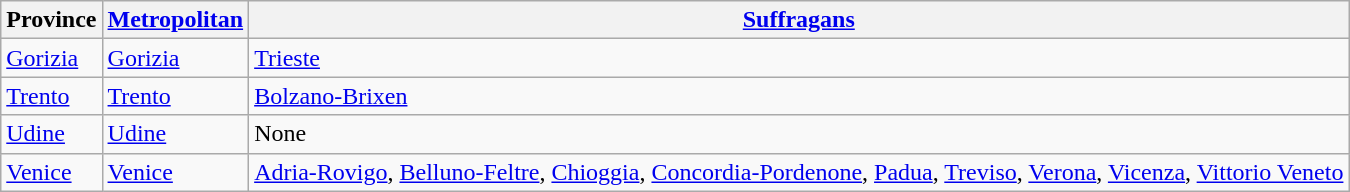<table class="wikitable">
<tr>
<th>Province</th>
<th><a href='#'>Metropolitan</a></th>
<th><a href='#'>Suffragans</a></th>
</tr>
<tr>
<td><a href='#'>Gorizia</a></td>
<td><a href='#'>Gorizia</a></td>
<td><a href='#'>Trieste</a></td>
</tr>
<tr>
<td><a href='#'>Trento</a></td>
<td><a href='#'>Trento</a></td>
<td><a href='#'>Bolzano-Brixen</a></td>
</tr>
<tr>
<td><a href='#'>Udine</a></td>
<td><a href='#'>Udine</a></td>
<td>None</td>
</tr>
<tr>
<td><a href='#'>Venice</a></td>
<td><a href='#'>Venice</a></td>
<td><a href='#'>Adria-Rovigo</a>, <a href='#'>Belluno-Feltre</a>, <a href='#'>Chioggia</a>, <a href='#'>Concordia-Pordenone</a>, <a href='#'>Padua</a>, <a href='#'>Treviso</a>, <a href='#'>Verona</a>, <a href='#'>Vicenza</a>, <a href='#'>Vittorio Veneto</a></td>
</tr>
</table>
